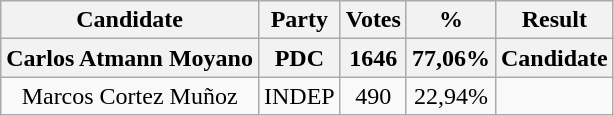<table class="wikitable" style="text-align:center;">
<tr>
<th>Candidate</th>
<th>Party</th>
<th>Votes</th>
<th>%</th>
<th>Result</th>
</tr>
<tr>
<th>Carlos Atmann Moyano</th>
<th>PDC</th>
<th>1646</th>
<th>77,06%</th>
<th>Candidate</th>
</tr>
<tr>
<td>Marcos Cortez Muñoz</td>
<td>INDEP</td>
<td>490</td>
<td>22,94%</td>
<td></td>
</tr>
</table>
